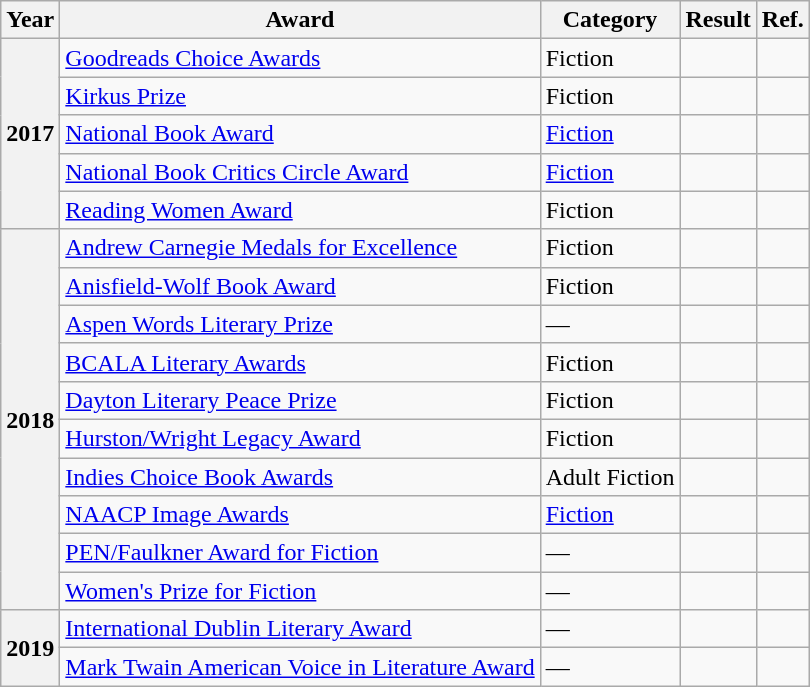<table class="wikitable sortable">
<tr>
<th>Year</th>
<th>Award</th>
<th>Category</th>
<th>Result</th>
<th>Ref.</th>
</tr>
<tr>
<th rowspan="5">2017</th>
<td><a href='#'>Goodreads Choice Awards</a></td>
<td>Fiction</td>
<td></td>
<td></td>
</tr>
<tr>
<td><a href='#'>Kirkus Prize</a></td>
<td>Fiction</td>
<td></td>
<td></td>
</tr>
<tr>
<td><a href='#'>National Book Award</a></td>
<td><a href='#'>Fiction</a></td>
<td></td>
<td></td>
</tr>
<tr>
<td><a href='#'>National Book Critics Circle Award</a></td>
<td><a href='#'>Fiction</a></td>
<td></td>
<td></td>
</tr>
<tr>
<td><a href='#'>Reading Women Award</a></td>
<td>Fiction</td>
<td></td>
<td></td>
</tr>
<tr>
<th rowspan="10">2018</th>
<td><a href='#'>Andrew Carnegie Medals for Excellence</a></td>
<td>Fiction</td>
<td></td>
<td></td>
</tr>
<tr>
<td><a href='#'>Anisfield-Wolf Book Award</a></td>
<td>Fiction</td>
<td></td>
<td></td>
</tr>
<tr>
<td><a href='#'>Aspen Words Literary Prize</a></td>
<td>—</td>
<td></td>
<td></td>
</tr>
<tr>
<td><a href='#'>BCALA Literary Awards</a></td>
<td>Fiction</td>
<td></td>
<td></td>
</tr>
<tr>
<td><a href='#'>Dayton Literary Peace Prize</a></td>
<td>Fiction</td>
<td></td>
<td></td>
</tr>
<tr>
<td><a href='#'>Hurston/Wright Legacy Award</a></td>
<td>Fiction</td>
<td></td>
<td></td>
</tr>
<tr>
<td><a href='#'>Indies Choice Book Awards</a></td>
<td>Adult Fiction</td>
<td></td>
<td></td>
</tr>
<tr>
<td><a href='#'>NAACP Image Awards</a></td>
<td><a href='#'>Fiction</a></td>
<td></td>
<td></td>
</tr>
<tr>
<td><a href='#'>PEN/Faulkner Award for Fiction</a></td>
<td>—</td>
<td></td>
<td></td>
</tr>
<tr>
<td><a href='#'>Women's Prize for Fiction</a></td>
<td>—</td>
<td></td>
<td></td>
</tr>
<tr>
<th rowspan="2">2019</th>
<td><a href='#'>International Dublin Literary Award</a></td>
<td>—</td>
<td></td>
<td></td>
</tr>
<tr>
<td><a href='#'>Mark Twain American Voice in Literature Award</a></td>
<td>—</td>
<td></td>
<td></td>
</tr>
</table>
